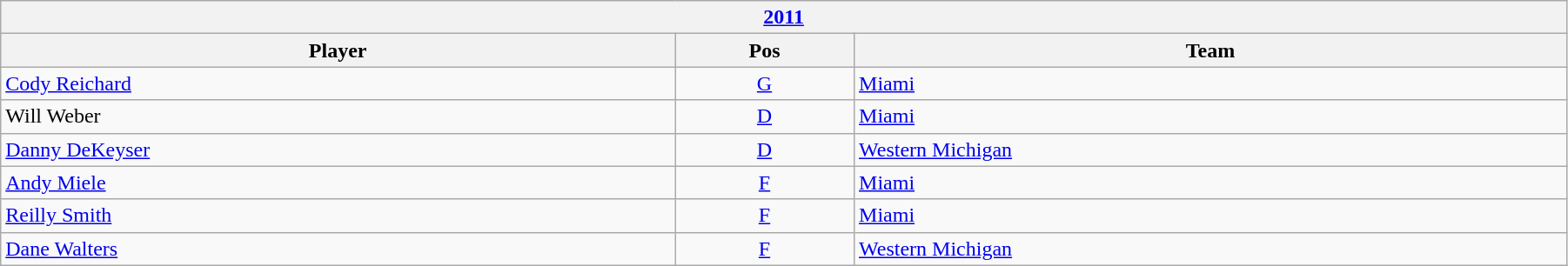<table class="wikitable" width=95%>
<tr>
<th colspan=3><a href='#'>2011</a></th>
</tr>
<tr>
<th>Player</th>
<th>Pos</th>
<th>Team</th>
</tr>
<tr>
<td><a href='#'>Cody Reichard</a></td>
<td style="text-align:center;"><a href='#'>G</a></td>
<td><a href='#'>Miami</a></td>
</tr>
<tr>
<td>Will Weber</td>
<td style="text-align:center;"><a href='#'>D</a></td>
<td><a href='#'>Miami</a></td>
</tr>
<tr>
<td><a href='#'>Danny DeKeyser</a></td>
<td style="text-align:center;"><a href='#'>D</a></td>
<td><a href='#'>Western Michigan</a></td>
</tr>
<tr>
<td><a href='#'>Andy Miele</a></td>
<td style="text-align:center;"><a href='#'>F</a></td>
<td><a href='#'>Miami</a></td>
</tr>
<tr>
<td><a href='#'>Reilly Smith</a></td>
<td style="text-align:center;"><a href='#'>F</a></td>
<td><a href='#'>Miami</a></td>
</tr>
<tr>
<td><a href='#'>Dane Walters</a></td>
<td style="text-align:center;"><a href='#'>F</a></td>
<td><a href='#'>Western Michigan</a></td>
</tr>
</table>
